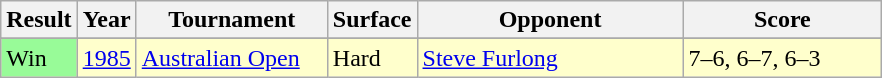<table class="sortable wikitable">
<tr>
<th style="width:40px;">Result</th>
<th style="width:30px;">Year</th>
<th style="width:120px;">Tournament</th>
<th style="width:50px;">Surface</th>
<th style="width:170px;">Opponent</th>
<th style="width:125px;" class="unsortable">Score</th>
</tr>
<tr style="background:#ffffcc;">
</tr>
<tr style="background:#ffffcc;">
<td style="background:#98fb98;">Win</td>
<td><a href='#'>1985</a></td>
<td><a href='#'>Australian Open</a></td>
<td>Hard</td>
<td> <a href='#'>Steve Furlong</a></td>
<td>7–6, 6–7, 6–3</td>
</tr>
</table>
